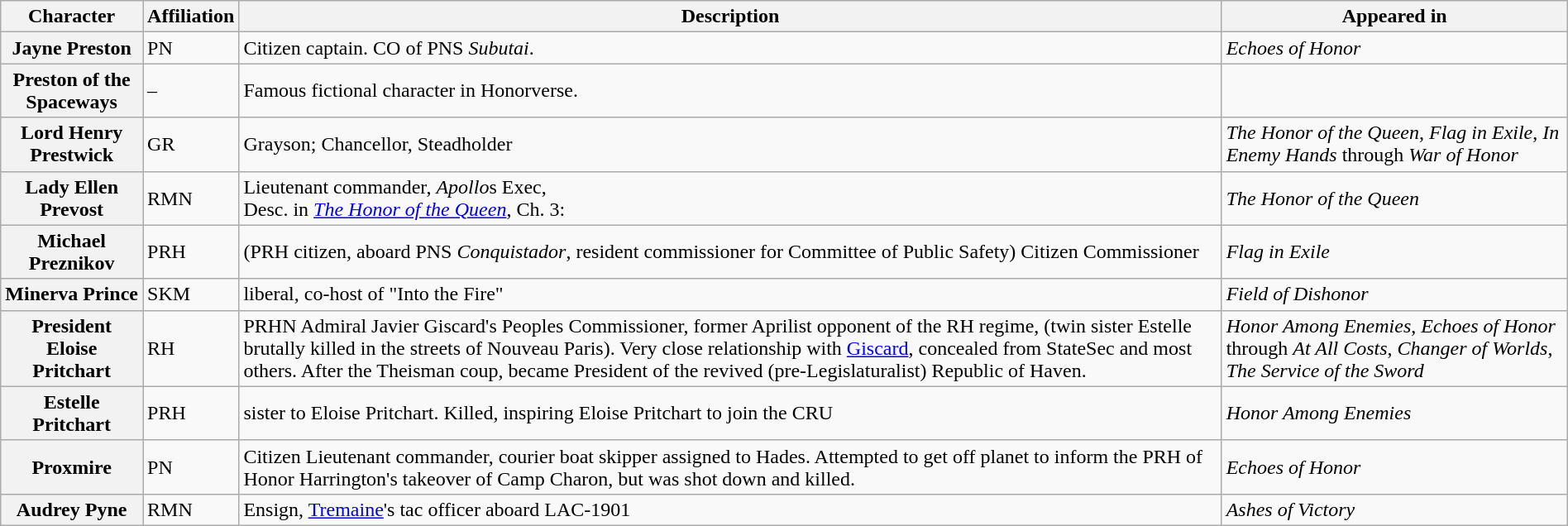<table class="wikitable" style="width: 100%">
<tr>
<th>Character</th>
<th>Affiliation</th>
<th>Description</th>
<th>Appeared in</th>
</tr>
<tr>
<th>Jayne Preston</th>
<td>PN</td>
<td>Citizen captain. CO of PNS <em>Subutai</em>.</td>
<td><em>Echoes of Honor</em></td>
</tr>
<tr>
<th>Preston of the Spaceways</th>
<td>–</td>
<td>Famous fictional character in Honorverse.</td>
<td></td>
</tr>
<tr>
<th>Lord Henry Prestwick</th>
<td>GR</td>
<td>Grayson; Chancellor, Steadholder</td>
<td><em>The Honor of the Queen</em>, <em>Flag in Exile</em>, <em>In Enemy Hands</em> through <em>War of Honor</em></td>
</tr>
<tr>
<th>Lady Ellen Prevost</th>
<td>RMN</td>
<td>Lieutenant commander, <em>Apollo</em>s Exec,<br>Desc. in <em><a href='#'>The Honor of the Queen</a></em>, Ch. 3: </td>
<td><em>The Honor of the Queen</em></td>
</tr>
<tr>
<th>Michael Preznikov</th>
<td>PRH</td>
<td>(PRH citizen, aboard PNS <em>Conquistador</em>, resident commissioner for Committee of Public Safety) Citizen Commissioner</td>
<td><em>Flag in Exile</em></td>
</tr>
<tr>
<th>Minerva Prince</th>
<td>SKM</td>
<td>liberal, co-host of "Into the Fire"</td>
<td><em>Field of Dishonor</em></td>
</tr>
<tr>
<th>President Eloise Pritchart</th>
<td>RH</td>
<td>PRHN Admiral Javier Giscard's Peoples Commissioner, former Aprilist opponent of the RH regime, (twin sister Estelle brutally killed in the streets of Nouveau Paris). Very close relationship with <a href='#'>Giscard</a>, concealed from StateSec and most others. After the Theisman coup, became President of the revived (pre-Legislaturalist) Republic of Haven.</td>
<td><em>Honor Among Enemies</em>, <em>Echoes of Honor</em> through <em>At All Costs</em>, <em>Changer of Worlds</em>, <em>The Service of the Sword</em></td>
</tr>
<tr>
<th>Estelle Pritchart</th>
<td>PRH</td>
<td>sister to Eloise Pritchart. Killed, inspiring Eloise Pritchart to join the CRU</td>
<td><em>Honor Among Enemies</em></td>
</tr>
<tr>
<th>Proxmire</th>
<td>PN</td>
<td>Citizen Lieutenant commander, courier boat skipper assigned to Hades. Attempted to get off planet to inform the PRH of Honor Harrington's takeover of Camp Charon, but was shot down and killed.</td>
<td><em>Echoes of Honor</em></td>
</tr>
<tr>
<th>Audrey Pyne</th>
<td>RMN</td>
<td>Ensign, <a href='#'>Tremaine</a>'s tac officer aboard LAC-1901</td>
<td><em>Ashes of Victory</em></td>
</tr>
</table>
